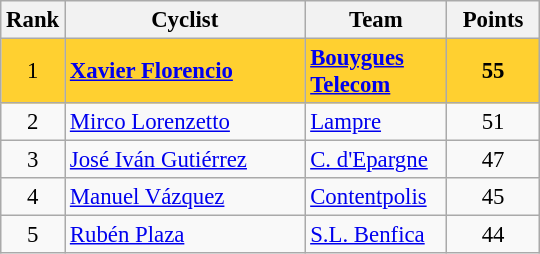<table class="wikitable" style="font-size:95%;width:360px;">
<tr>
<th width=5%>Rank</th>
<th width=50%>Cyclist</th>
<th width=27%>Team</th>
<th width=18%>Points</th>
</tr>
<tr bgcolor=#FFD030>
<td align=center>1</td>
<td> <strong><a href='#'>Xavier Florencio</a></strong></td>
<td><strong><a href='#'>Bouygues Telecom</a></strong></td>
<td align=center><strong>55</strong></td>
</tr>
<tr>
<td align=center>2</td>
<td> <a href='#'>Mirco Lorenzetto</a></td>
<td><a href='#'>Lampre</a></td>
<td align=center>51</td>
</tr>
<tr>
<td align=center>3</td>
<td> <a href='#'>José Iván Gutiérrez</a></td>
<td><a href='#'>C. d'Epargne</a></td>
<td align=center>47</td>
</tr>
<tr>
<td align=center>4</td>
<td> <a href='#'>Manuel Vázquez</a></td>
<td><a href='#'>Contentpolis</a></td>
<td align=center>45</td>
</tr>
<tr>
<td align=center>5</td>
<td> <a href='#'>Rubén Plaza</a></td>
<td><a href='#'>S.L. Benfica</a></td>
<td align=center>44</td>
</tr>
</table>
